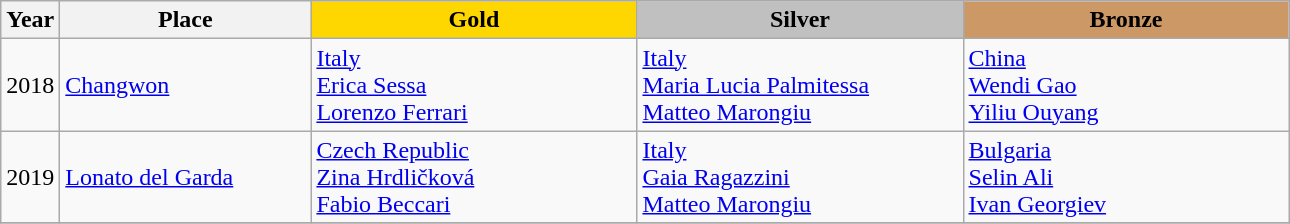<table class="wikitable">
<tr>
<th>Year</th>
<th width="160">Place</th>
<th style="background:gold"    width="210">Gold</th>
<th style="background:silver"  width="210">Silver</th>
<th style="background:#cc9966" width="210">Bronze</th>
</tr>
<tr>
<td>2018</td>
<td> <a href='#'>Changwon</a></td>
<td> <a href='#'>Italy</a><br><a href='#'>Erica Sessa</a><br><a href='#'>Lorenzo Ferrari</a></td>
<td> <a href='#'>Italy</a><br><a href='#'>Maria Lucia Palmitessa</a><br><a href='#'>Matteo Marongiu</a></td>
<td> <a href='#'>China</a><br><a href='#'>Wendi Gao</a><br><a href='#'>Yiliu Ouyang</a></td>
</tr>
<tr>
<td>2019</td>
<td> <a href='#'>Lonato del Garda</a></td>
<td> <a href='#'>Czech Republic</a><br><a href='#'>Zina Hrdličková</a><br><a href='#'>Fabio Beccari</a></td>
<td> <a href='#'>Italy</a><br><a href='#'>Gaia Ragazzini</a><br><a href='#'>Matteo Marongiu</a></td>
<td> <a href='#'>Bulgaria</a><br><a href='#'>Selin Ali</a><br><a href='#'>Ivan Georgiev</a></td>
</tr>
<tr>
</tr>
</table>
